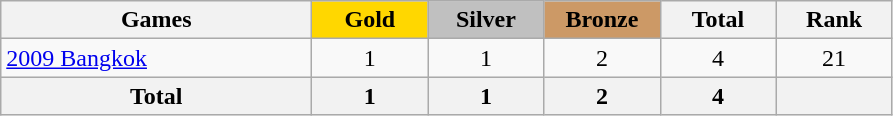<table class="wikitable sortable" style="text-align:center;">
<tr>
<th width=200>Games</th>
<td bgcolor=gold width=70><strong>Gold</strong></td>
<td bgcolor=silver width=70><strong>Silver</strong></td>
<td bgcolor=#cc9966 width=70><strong>Bronze</strong></td>
<th width=70>Total</th>
<th width=70>Rank</th>
</tr>
<tr>
<td align=left> <a href='#'>2009 Bangkok</a></td>
<td>1</td>
<td>1</td>
<td>2</td>
<td>4</td>
<td>21</td>
</tr>
<tr class="sortbottom">
<th>Total</th>
<th>1</th>
<th>1</th>
<th>2</th>
<th>4</th>
<th></th>
</tr>
</table>
